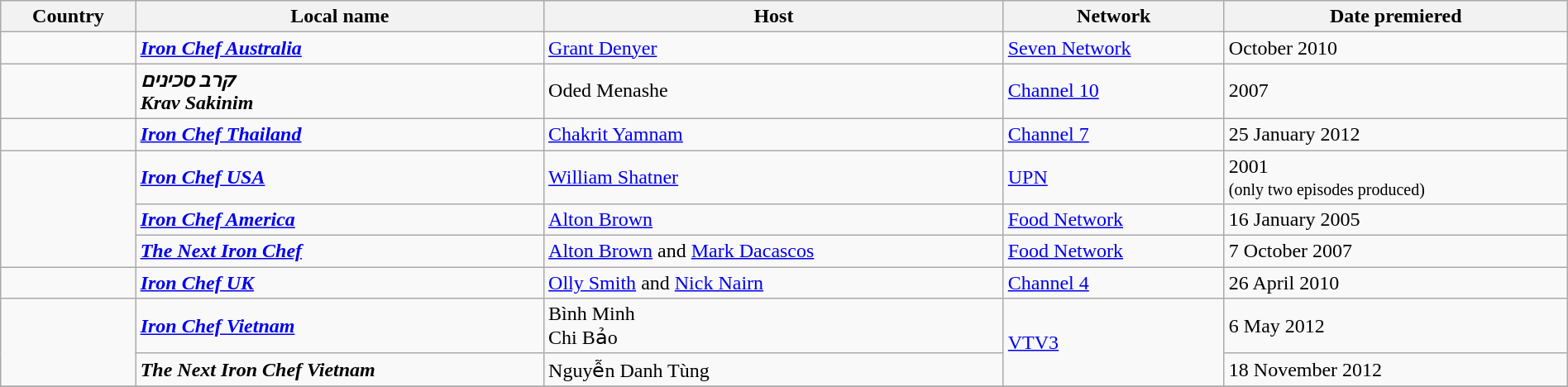<table class="wikitable sortable" style="width:100%;">
<tr>
<th>Country</th>
<th>Local name</th>
<th>Host</th>
<th>Network</th>
<th>Date premiered</th>
</tr>
<tr>
<td><strong></strong></td>
<td><strong><em><a href='#'>Iron Chef Australia</a></em></strong></td>
<td><a href='#'>Grant Denyer</a></td>
<td><a href='#'>Seven Network</a></td>
<td>October 2010</td>
</tr>
<tr>
<td><strong></strong></td>
<td><strong><em>קרב סכינים</em></strong><br><strong><em>Krav Sakinim</em></strong></td>
<td>Oded Menashe</td>
<td><a href='#'>Channel 10</a></td>
<td>2007</td>
</tr>
<tr>
<td><strong></strong></td>
<td><strong><em><a href='#'>Iron Chef Thailand</a></em></strong></td>
<td><a href='#'>Chakrit Yamnam</a></td>
<td><a href='#'>Channel 7</a></td>
<td>25 January 2012</td>
</tr>
<tr>
<td rowspan=3><strong></strong></td>
<td><strong><em><a href='#'>Iron Chef USA</a></em></strong></td>
<td><a href='#'>William Shatner</a></td>
<td><a href='#'>UPN</a></td>
<td>2001<br><small>(only two episodes produced)</small></td>
</tr>
<tr>
<td><strong><em><a href='#'>Iron Chef America</a></em></strong></td>
<td><a href='#'>Alton Brown</a></td>
<td><a href='#'>Food Network</a></td>
<td>16 January 2005</td>
</tr>
<tr>
<td><strong><em><a href='#'>The Next Iron Chef</a></em></strong></td>
<td><a href='#'>Alton Brown</a> and <a href='#'>Mark Dacascos</a></td>
<td><a href='#'>Food Network</a></td>
<td>7 October 2007</td>
</tr>
<tr>
<td><strong></strong></td>
<td><strong><em><a href='#'>Iron Chef UK</a></em></strong></td>
<td><a href='#'>Olly Smith</a> and <a href='#'>Nick Nairn</a></td>
<td><a href='#'>Channel 4</a></td>
<td>26 April 2010</td>
</tr>
<tr>
<td rowspan=2><strong></strong></td>
<td><strong><em><a href='#'>Iron Chef Vietnam</a></em></strong></td>
<td>Bình Minh<br>Chi Bảo</td>
<td rowspan=2><a href='#'>VTV3</a></td>
<td>6 May 2012</td>
</tr>
<tr>
<td><strong><em>The Next Iron Chef Vietnam</em></strong></td>
<td>Nguyễn Danh Tùng</td>
<td>18 November 2012</td>
</tr>
<tr>
</tr>
</table>
